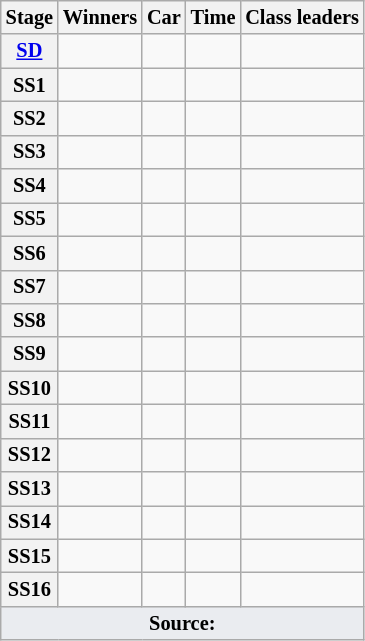<table class="wikitable" style="font-size:85%">
<tr>
<th>Stage</th>
<th>Winners</th>
<th>Car</th>
<th>Time</th>
<th>Class leaders</th>
</tr>
<tr>
<th><a href='#'>SD</a></th>
<td></td>
<td></td>
<td align="center"></td>
<td></td>
</tr>
<tr>
<th>SS1</th>
<td></td>
<td></td>
<td align="center"></td>
<td></td>
</tr>
<tr>
<th>SS2</th>
<td></td>
<td></td>
<td align="center"></td>
<td></td>
</tr>
<tr>
<th>SS3</th>
<td></td>
<td></td>
<td align="center"></td>
<td></td>
</tr>
<tr>
<th>SS4</th>
<td></td>
<td></td>
<td align="center"></td>
<td></td>
</tr>
<tr>
<th>SS5</th>
<td></td>
<td></td>
<td align="center"></td>
<td></td>
</tr>
<tr>
<th>SS6</th>
<td></td>
<td></td>
<td align="center"></td>
<td></td>
</tr>
<tr>
<th>SS7</th>
<td></td>
<td></td>
<td align="center"></td>
<td></td>
</tr>
<tr>
<th>SS8</th>
<td></td>
<td></td>
<td align="center"></td>
<td></td>
</tr>
<tr>
<th>SS9</th>
<td></td>
<td></td>
<td align="center"></td>
<td></td>
</tr>
<tr>
<th>SS10</th>
<td></td>
<td></td>
<td align="center"></td>
<td></td>
</tr>
<tr>
<th>SS11</th>
<td></td>
<td></td>
<td align="center"></td>
<td></td>
</tr>
<tr>
<th>SS12</th>
<td></td>
<td></td>
<td align="center"></td>
<td></td>
</tr>
<tr>
<th>SS13</th>
<td></td>
<td></td>
<td align="center"></td>
<td></td>
</tr>
<tr>
<th>SS14</th>
<td></td>
<td></td>
<td align="center"></td>
<td></td>
</tr>
<tr>
<th>SS15</th>
<td></td>
<td></td>
<td align="center"></td>
<td></td>
</tr>
<tr>
<th>SS16</th>
<td></td>
<td></td>
<td align="center"></td>
<td></td>
</tr>
<tr>
<td style="background-color:#EAECF0; text-align:center" colspan="5"><strong>Source:</strong></td>
</tr>
</table>
